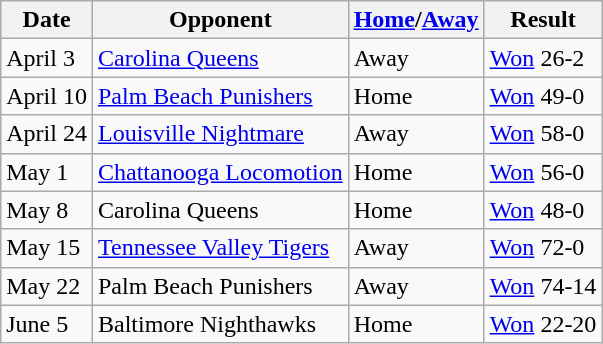<table class="wikitable">
<tr>
<th>Date</th>
<th>Opponent</th>
<th><a href='#'>Home</a>/<a href='#'>Away</a></th>
<th>Result</th>
</tr>
<tr>
<td>April 3</td>
<td><a href='#'>Carolina Queens</a></td>
<td>Away</td>
<td><a href='#'>Won</a> 26-2</td>
</tr>
<tr>
<td>April 10</td>
<td><a href='#'>Palm Beach Punishers</a></td>
<td>Home</td>
<td><a href='#'>Won</a> 49-0</td>
</tr>
<tr>
<td>April 24</td>
<td><a href='#'>Louisville Nightmare</a></td>
<td>Away</td>
<td><a href='#'>Won</a> 58-0</td>
</tr>
<tr>
<td>May 1</td>
<td><a href='#'>Chattanooga Locomotion</a></td>
<td>Home</td>
<td><a href='#'>Won</a> 56-0</td>
</tr>
<tr>
<td>May 8</td>
<td>Carolina Queens</td>
<td>Home</td>
<td><a href='#'>Won</a> 48-0</td>
</tr>
<tr>
<td>May 15</td>
<td><a href='#'>Tennessee Valley Tigers</a></td>
<td>Away</td>
<td><a href='#'>Won</a> 72-0</td>
</tr>
<tr>
<td>May 22</td>
<td>Palm Beach Punishers</td>
<td>Away</td>
<td><a href='#'>Won</a> 74-14</td>
</tr>
<tr>
<td>June 5</td>
<td>Baltimore Nighthawks</td>
<td>Home</td>
<td><a href='#'>Won</a> 22-20</td>
</tr>
</table>
